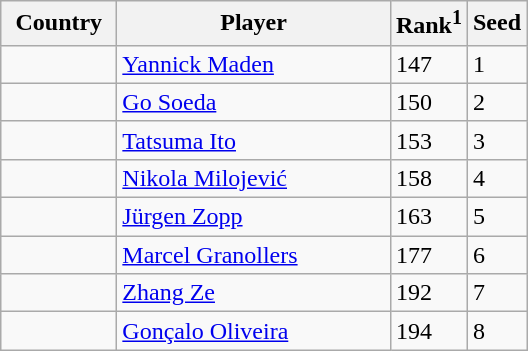<table class="sortable wikitable">
<tr>
<th width="70">Country</th>
<th width="175">Player</th>
<th>Rank<sup>1</sup></th>
<th>Seed</th>
</tr>
<tr>
<td></td>
<td><a href='#'>Yannick Maden</a></td>
<td>147</td>
<td>1</td>
</tr>
<tr>
<td></td>
<td><a href='#'>Go Soeda</a></td>
<td>150</td>
<td>2</td>
</tr>
<tr>
<td></td>
<td><a href='#'>Tatsuma Ito</a></td>
<td>153</td>
<td>3</td>
</tr>
<tr>
<td></td>
<td><a href='#'>Nikola Milojević</a></td>
<td>158</td>
<td>4</td>
</tr>
<tr>
<td></td>
<td><a href='#'>Jürgen Zopp</a></td>
<td>163</td>
<td>5</td>
</tr>
<tr>
<td></td>
<td><a href='#'>Marcel Granollers</a></td>
<td>177</td>
<td>6</td>
</tr>
<tr>
<td></td>
<td><a href='#'>Zhang Ze</a></td>
<td>192</td>
<td>7</td>
</tr>
<tr>
<td></td>
<td><a href='#'>Gonçalo Oliveira</a></td>
<td>194</td>
<td>8</td>
</tr>
</table>
